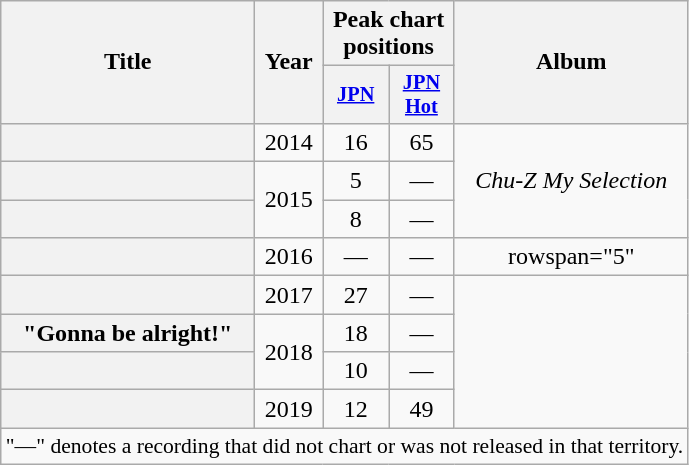<table class="wikitable plainrowheaders" style="text-align:center;">
<tr>
<th scope="col" rowspan="2">Title</th>
<th scope="col" rowspan="2">Year</th>
<th scope="col" colspan="2">Peak chart positions</th>
<th scope="col" rowspan="2">Album</th>
</tr>
<tr>
<th scope="col" style="width:2.75em;font-size:85%;"><a href='#'>JPN</a><br></th>
<th scope="col" style="width:2.75em;font-size:85%;"><a href='#'>JPN<br>Hot</a><br></th>
</tr>
<tr>
<th scope="row"></th>
<td>2014</td>
<td>16</td>
<td>65</td>
<td rowspan="3"><em>Chu-Z My Selection</em></td>
</tr>
<tr>
<th scope="row"></th>
<td rowspan="2">2015</td>
<td>5</td>
<td>—</td>
</tr>
<tr>
<th scope="row"></th>
<td>8</td>
<td>—</td>
</tr>
<tr>
<th scope="row"></th>
<td>2016</td>
<td>—</td>
<td>—</td>
<td>rowspan="5" </td>
</tr>
<tr>
<th scope="row"></th>
<td>2017</td>
<td>27</td>
<td>—</td>
</tr>
<tr>
<th scope="row">"Gonna be alright!"</th>
<td rowspan="2">2018</td>
<td>18</td>
<td>—</td>
</tr>
<tr>
<th scope="row"></th>
<td>10</td>
<td>—</td>
</tr>
<tr>
<th scope="row"></th>
<td>2019</td>
<td>12</td>
<td>49</td>
</tr>
<tr>
<td align="center" colspan="6" style="font-size:90%">"—" denotes a recording that did not chart or was not released in that territory.</td>
</tr>
</table>
